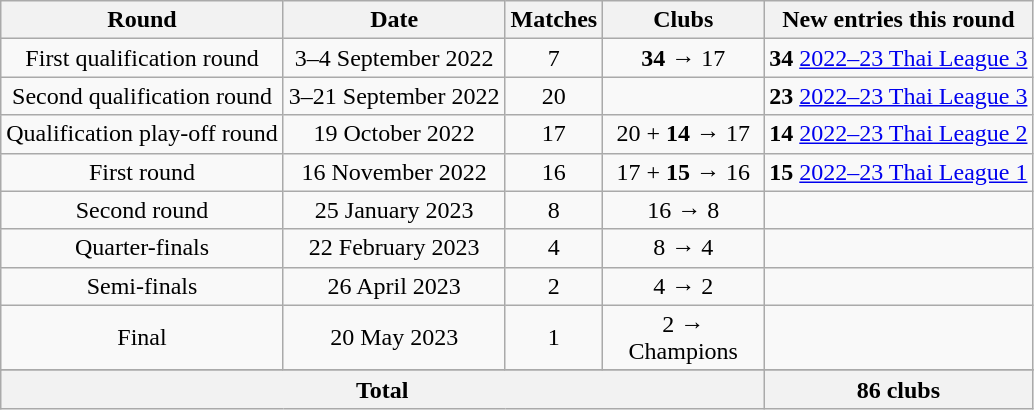<table class="wikitable">
<tr>
<th>Round</th>
<th>Date</th>
<th>Matches</th>
<th width=100>Clubs</th>
<th>New entries this round</th>
</tr>
<tr align=center>
<td>First qualification round</td>
<td>3–4 September 2022</td>
<td>7</td>
<td><strong>34</strong> → 17</td>
<td><strong>34</strong> <a href='#'>2022–23 Thai League 3</a></td>
</tr>
<tr align=center>
<td>Second qualification round</td>
<td>3–21 September 2022</td>
<td>20</td>
<td></td>
<td><strong>23</strong> <a href='#'>2022–23 Thai League 3</a></td>
</tr>
<tr align=center>
<td>Qualification play-off round</td>
<td>19 October 2022</td>
<td>17</td>
<td>20 + <strong>14</strong> → 17</td>
<td><strong>14</strong> <a href='#'>2022–23 Thai League 2</a></td>
</tr>
<tr align=center>
<td>First round</td>
<td>16 November 2022</td>
<td>16</td>
<td>17 + <strong>15</strong> → 16</td>
<td><strong>15</strong> <a href='#'>2022–23 Thai League 1</a></td>
</tr>
<tr align=center>
<td>Second round</td>
<td>25 January 2023</td>
<td>8</td>
<td>16 → 8</td>
<td></td>
</tr>
<tr align=center>
<td>Quarter-finals</td>
<td>22 February 2023</td>
<td>4</td>
<td>8 → 4</td>
<td></td>
</tr>
<tr align=center>
<td>Semi-finals</td>
<td>26 April 2023</td>
<td>2</td>
<td>4 → 2</td>
<td></td>
</tr>
<tr align=center>
<td>Final</td>
<td>20 May 2023</td>
<td>1</td>
<td>2 → Champions</td>
<td></td>
</tr>
<tr align=left|>
</tr>
<tr>
<th colspan=4>Total</th>
<th>86 clubs</th>
</tr>
</table>
